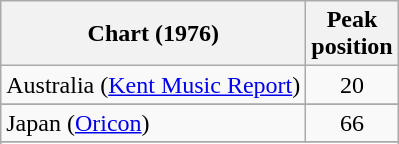<table class="wikitable sortable">
<tr>
<th>Chart (1976)</th>
<th>Peak<br>position</th>
</tr>
<tr>
<td>Australia (<a href='#'>Kent Music Report</a>)</td>
<td align="center">20</td>
</tr>
<tr>
</tr>
<tr>
</tr>
<tr>
</tr>
<tr>
</tr>
<tr>
<td>Japan (<a href='#'>Oricon</a>)</td>
<td align="center">66</td>
</tr>
<tr>
</tr>
<tr>
</tr>
<tr>
</tr>
<tr>
</tr>
<tr>
</tr>
<tr>
</tr>
<tr>
</tr>
</table>
